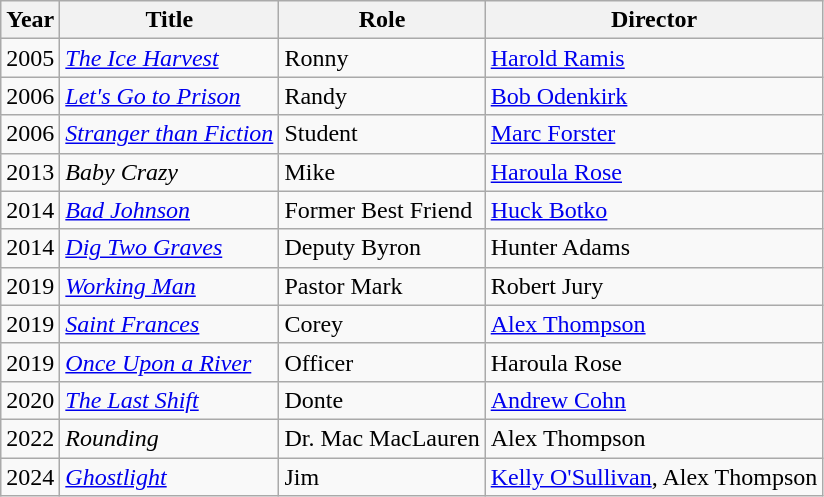<table class="wikitable">
<tr>
<th>Year</th>
<th>Title</th>
<th>Role</th>
<th>Director</th>
</tr>
<tr>
<td>2005</td>
<td><em><a href='#'>The Ice Harvest</a></em></td>
<td>Ronny</td>
<td><a href='#'>Harold Ramis</a></td>
</tr>
<tr>
<td>2006</td>
<td><em><a href='#'>Let's Go to Prison</a></em></td>
<td>Randy</td>
<td><a href='#'>Bob Odenkirk</a></td>
</tr>
<tr>
<td>2006</td>
<td><a href='#'><em>Stranger than Fiction</em></a></td>
<td>Student</td>
<td><a href='#'>Marc Forster</a></td>
</tr>
<tr>
<td>2013</td>
<td><em>Baby Crazy</em></td>
<td>Mike</td>
<td><a href='#'>Haroula Rose</a></td>
</tr>
<tr>
<td>2014</td>
<td><em><a href='#'>Bad Johnson</a></em></td>
<td>Former Best Friend</td>
<td><a href='#'>Huck Botko</a></td>
</tr>
<tr>
<td>2014</td>
<td><em><a href='#'>Dig Two Graves</a></em></td>
<td>Deputy Byron</td>
<td>Hunter Adams</td>
</tr>
<tr>
<td>2019</td>
<td><a href='#'><em>Working Man</em></a></td>
<td>Pastor Mark</td>
<td>Robert Jury</td>
</tr>
<tr>
<td>2019</td>
<td><a href='#'><em>Saint Frances</em></a></td>
<td>Corey</td>
<td><a href='#'>Alex Thompson</a></td>
</tr>
<tr>
<td>2019</td>
<td><a href='#'><em>Once Upon a River</em></a></td>
<td>Officer</td>
<td>Haroula Rose</td>
</tr>
<tr>
<td>2020</td>
<td><em><a href='#'>The Last Shift</a></em></td>
<td>Donte</td>
<td><a href='#'>Andrew Cohn</a></td>
</tr>
<tr>
<td>2022</td>
<td><em>Rounding</em></td>
<td>Dr. Mac MacLauren</td>
<td>Alex Thompson</td>
</tr>
<tr>
<td>2024</td>
<td><a href='#'><em>Ghostlight</em></a></td>
<td>Jim</td>
<td><a href='#'>Kelly O'Sullivan</a>, Alex Thompson</td>
</tr>
</table>
